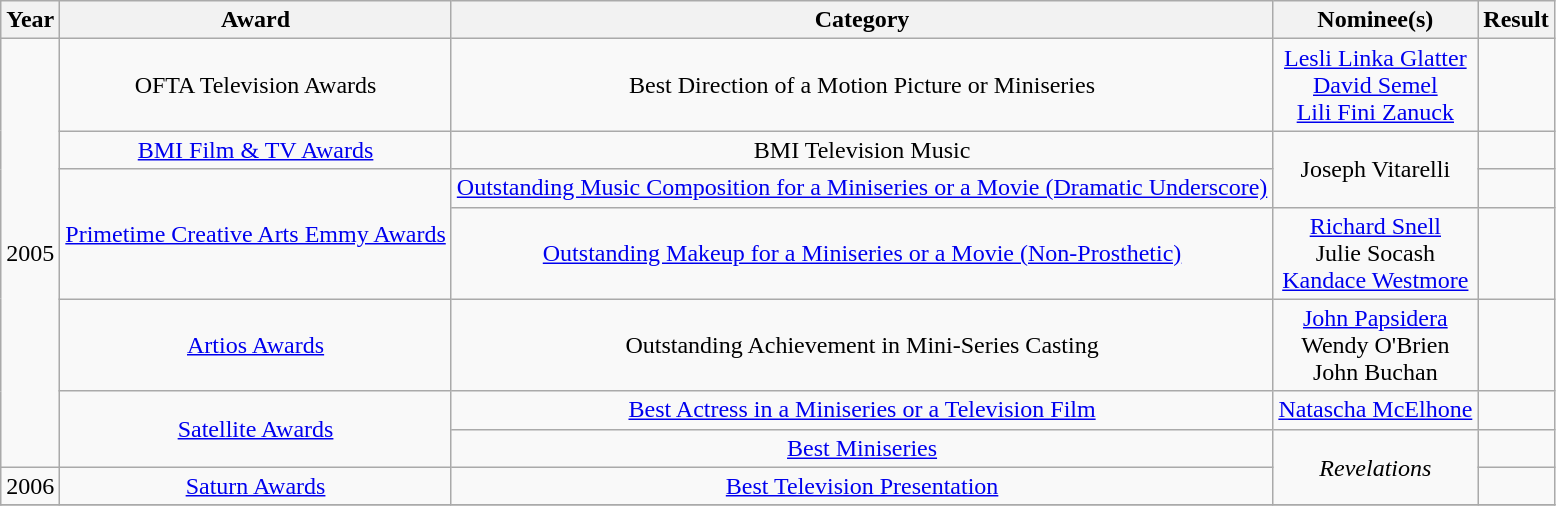<table class="wikitable sortable plainrowheaders" style="text-align:center;">
<tr>
<th>Year</th>
<th>Award</th>
<th>Category</th>
<th>Nominee(s)</th>
<th>Result</th>
</tr>
<tr>
<td rowspan="7">2005</td>
<td>OFTA Television Awards</td>
<td>Best Direction of a Motion Picture or Miniseries</td>
<td><a href='#'>Lesli Linka Glatter</a> <br> <a href='#'>David Semel</a> <br> <a href='#'>Lili Fini Zanuck</a></td>
<td></td>
</tr>
<tr>
<td><a href='#'>BMI Film & TV Awards</a></td>
<td>BMI Television Music</td>
<td rowspan="2">Joseph Vitarelli</td>
<td></td>
</tr>
<tr>
<td rowspan="2"><a href='#'>Primetime Creative Arts Emmy Awards</a></td>
<td><a href='#'>Outstanding Music Composition for a Miniseries or a Movie (Dramatic Underscore)</a></td>
<td></td>
</tr>
<tr>
<td><a href='#'>Outstanding Makeup for a Miniseries or a Movie (Non-Prosthetic)</a></td>
<td><a href='#'>Richard Snell</a> <br> Julie Socash <br> <a href='#'>Kandace Westmore</a></td>
<td></td>
</tr>
<tr>
<td><a href='#'>Artios Awards</a></td>
<td>Outstanding Achievement in Mini-Series Casting</td>
<td><a href='#'>John Papsidera</a> <br> Wendy O'Brien <br> John Buchan</td>
<td></td>
</tr>
<tr>
<td rowspan="2"><a href='#'>Satellite Awards</a></td>
<td><a href='#'>Best Actress in a Miniseries or a Television Film</a></td>
<td><a href='#'>Natascha McElhone</a></td>
<td></td>
</tr>
<tr>
<td><a href='#'>Best Miniseries</a></td>
<td rowspan="2"><em>Revelations</em></td>
<td></td>
</tr>
<tr>
<td>2006</td>
<td><a href='#'>Saturn Awards</a></td>
<td><a href='#'>Best Television Presentation</a></td>
<td></td>
</tr>
<tr>
</tr>
</table>
